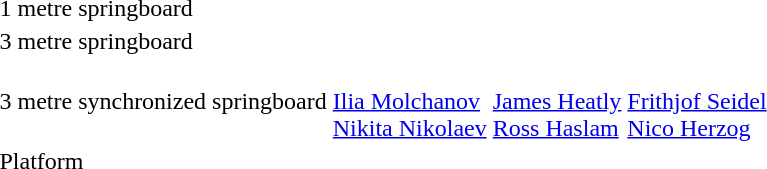<table>
<tr>
<td>1 metre springboard<br></td>
<td></td>
<td></td>
<td></td>
</tr>
<tr>
<td>3 metre springboard<br></td>
<td></td>
<td></td>
<td></td>
</tr>
<tr>
<td>3 metre synchronized springboard <br></td>
<td><br><a href='#'>Ilia Molchanov</a><br><a href='#'>Nikita Nikolaev</a></td>
<td><br><a href='#'>James Heatly</a><br><a href='#'>Ross Haslam</a></td>
<td><br><a href='#'>Frithjof Seidel</a><br><a href='#'>Nico Herzog</a></td>
</tr>
<tr>
<td>Platform<br></td>
<td></td>
<td></td>
<td></td>
</tr>
</table>
